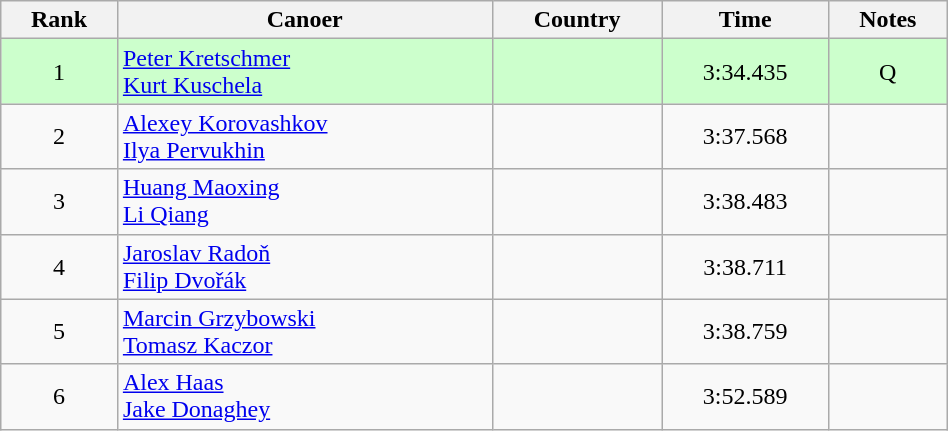<table class="wikitable" width=50% style="text-align:center;">
<tr>
<th>Rank</th>
<th>Canoer</th>
<th>Country</th>
<th>Time</th>
<th>Notes</th>
</tr>
<tr bgcolor=ccffcc>
<td>1</td>
<td align="left"><a href='#'>Peter Kretschmer</a><br><a href='#'>Kurt Kuschela</a></td>
<td align="left"></td>
<td>3:34.435</td>
<td>Q</td>
</tr>
<tr>
<td>2</td>
<td align="left"><a href='#'>Alexey Korovashkov</a><br><a href='#'>Ilya Pervukhin</a></td>
<td align="left"></td>
<td>3:37.568</td>
<td></td>
</tr>
<tr>
<td>3</td>
<td align="left"><a href='#'>Huang Maoxing</a><br><a href='#'>Li Qiang</a></td>
<td align="left"></td>
<td>3:38.483</td>
<td></td>
</tr>
<tr>
<td>4</td>
<td align="left"><a href='#'>Jaroslav Radoň</a><br><a href='#'>Filip Dvořák</a></td>
<td align="left"></td>
<td>3:38.711</td>
<td></td>
</tr>
<tr>
<td>5</td>
<td align="left"><a href='#'>Marcin Grzybowski</a><br><a href='#'>Tomasz Kaczor</a></td>
<td align="left"></td>
<td>3:38.759</td>
<td></td>
</tr>
<tr>
<td>6</td>
<td align="left"><a href='#'>Alex Haas</a><br><a href='#'>Jake Donaghey</a></td>
<td align="left"></td>
<td>3:52.589</td>
<td></td>
</tr>
</table>
